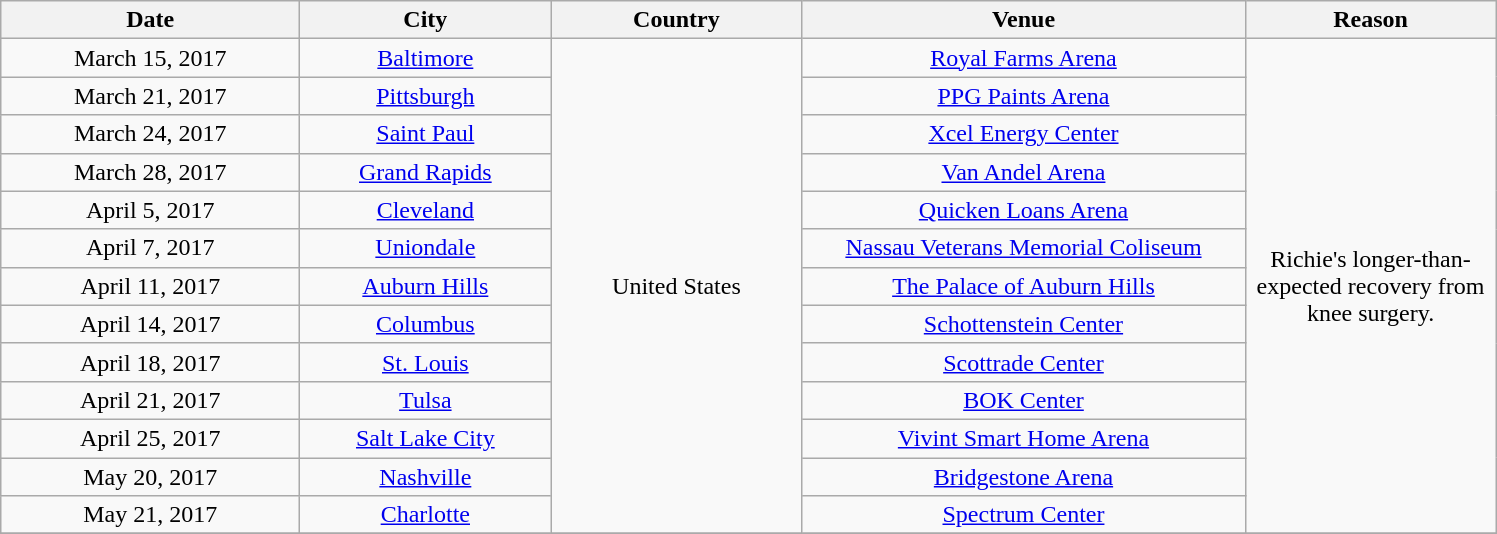<table class="wikitable" style="text-align:center;">
<tr>
<th scope="col" style="width:12em;">Date</th>
<th scope="col" style="width:10em;">City</th>
<th scope="col" style="width:10em;">Country</th>
<th scope="col" style="width:18em;">Venue</th>
<th scope="col" style="width:10em;">Reason</th>
</tr>
<tr>
<td>March 15, 2017</td>
<td><a href='#'>Baltimore</a></td>
<td rowspan="13">United States</td>
<td><a href='#'>Royal Farms Arena</a></td>
<td rowspan="13">Richie's longer-than-expected recovery from knee surgery.</td>
</tr>
<tr>
<td>March 21, 2017</td>
<td><a href='#'>Pittsburgh</a></td>
<td><a href='#'>PPG Paints Arena</a></td>
</tr>
<tr>
<td>March 24, 2017</td>
<td><a href='#'>Saint Paul</a></td>
<td><a href='#'>Xcel Energy Center</a></td>
</tr>
<tr>
<td>March 28, 2017</td>
<td><a href='#'>Grand Rapids</a></td>
<td><a href='#'>Van Andel Arena</a></td>
</tr>
<tr>
<td>April 5, 2017</td>
<td><a href='#'>Cleveland</a></td>
<td><a href='#'>Quicken Loans Arena</a></td>
</tr>
<tr>
<td>April 7, 2017</td>
<td><a href='#'>Uniondale</a></td>
<td><a href='#'>Nassau Veterans Memorial Coliseum</a></td>
</tr>
<tr>
<td>April 11, 2017</td>
<td><a href='#'>Auburn Hills</a></td>
<td><a href='#'>The Palace of Auburn Hills</a></td>
</tr>
<tr>
<td>April 14, 2017</td>
<td><a href='#'>Columbus</a></td>
<td><a href='#'>Schottenstein Center</a></td>
</tr>
<tr>
<td>April 18, 2017</td>
<td><a href='#'>St. Louis</a></td>
<td><a href='#'>Scottrade Center</a></td>
</tr>
<tr>
<td>April 21, 2017</td>
<td><a href='#'>Tulsa</a></td>
<td><a href='#'>BOK Center</a></td>
</tr>
<tr>
<td>April 25, 2017</td>
<td><a href='#'>Salt Lake City</a></td>
<td><a href='#'>Vivint Smart Home Arena</a></td>
</tr>
<tr>
<td>May 20, 2017</td>
<td><a href='#'>Nashville</a></td>
<td><a href='#'>Bridgestone Arena</a></td>
</tr>
<tr>
<td>May 21, 2017</td>
<td><a href='#'>Charlotte</a></td>
<td><a href='#'>Spectrum Center</a></td>
</tr>
<tr>
</tr>
</table>
